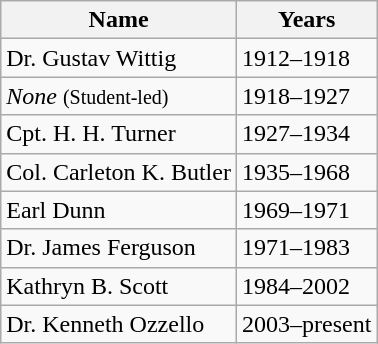<table class=wikitable>
<tr>
<th>Name</th>
<th>Years</th>
</tr>
<tr>
<td>Dr. Gustav Wittig</td>
<td>1912–1918</td>
</tr>
<tr>
<td><em>None</em> <small>(Student-led)</small></td>
<td>1918–1927</td>
</tr>
<tr>
<td>Cpt. H. H. Turner</td>
<td>1927–1934</td>
</tr>
<tr>
<td>Col. Carleton K. Butler</td>
<td>1935–1968</td>
</tr>
<tr>
<td>Earl Dunn</td>
<td>1969–1971</td>
</tr>
<tr>
<td>Dr. James Ferguson</td>
<td>1971–1983</td>
</tr>
<tr>
<td>Kathryn B. Scott</td>
<td>1984–2002</td>
</tr>
<tr>
<td>Dr. Kenneth Ozzello</td>
<td>2003–present</td>
</tr>
</table>
